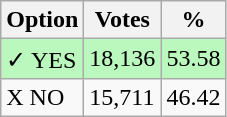<table class="wikitable">
<tr>
<th>Option</th>
<th>Votes</th>
<th>%</th>
</tr>
<tr>
<td style=background:#bbf8be>✓ YES</td>
<td style=background:#bbf8be>18,136</td>
<td style=background:#bbf8be>53.58</td>
</tr>
<tr>
<td>X NO</td>
<td>15,711</td>
<td>46.42</td>
</tr>
</table>
